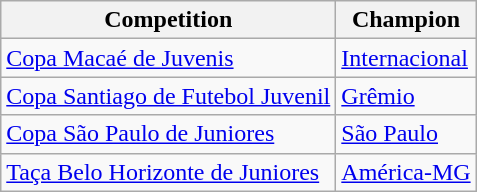<table class="wikitable">
<tr>
<th>Competition</th>
<th>Champion</th>
</tr>
<tr>
<td><a href='#'>Copa Macaé de Juvenis</a></td>
<td><a href='#'>Internacional</a></td>
</tr>
<tr>
<td><a href='#'>Copa Santiago de Futebol Juvenil</a></td>
<td><a href='#'>Grêmio</a></td>
</tr>
<tr>
<td><a href='#'>Copa São Paulo de Juniores</a></td>
<td><a href='#'>São Paulo</a></td>
</tr>
<tr>
<td><a href='#'>Taça Belo Horizonte de Juniores</a></td>
<td><a href='#'>América-MG</a></td>
</tr>
</table>
